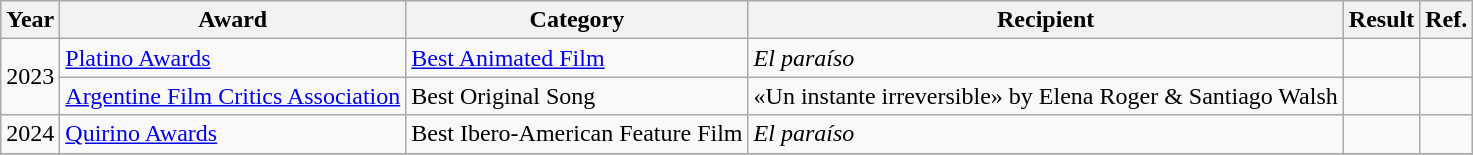<table class="wikitable">
<tr>
<th>Year</th>
<th>Award</th>
<th>Category</th>
<th>Recipient</th>
<th>Result</th>
<th>Ref.</th>
</tr>
<tr>
<td rowspan="2">2023</td>
<td><a href='#'>Platino Awards</a></td>
<td><a href='#'>Best Animated Film</a></td>
<td><em>El paraíso</em></td>
<td></td>
<td></td>
</tr>
<tr>
<td><a href='#'>Argentine Film Critics Association</a></td>
<td>Best Original Song</td>
<td>«Un instante irreversible» by Elena Roger & Santiago Walsh</td>
<td></td>
<td></td>
</tr>
<tr>
<td>2024</td>
<td><a href='#'>Quirino Awards</a></td>
<td>Best Ibero-American Feature Film</td>
<td><em>El paraíso</em></td>
<td></td>
<td></td>
</tr>
<tr>
</tr>
</table>
